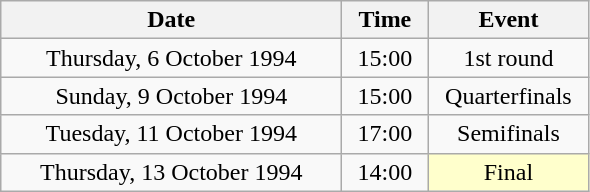<table class = "wikitable" style="text-align:center;">
<tr>
<th width=220>Date</th>
<th width=50>Time</th>
<th width=100>Event</th>
</tr>
<tr>
<td>Thursday, 6 October 1994</td>
<td>15:00</td>
<td>1st round</td>
</tr>
<tr>
<td>Sunday, 9 October 1994</td>
<td>15:00</td>
<td>Quarterfinals</td>
</tr>
<tr>
<td>Tuesday, 11 October 1994</td>
<td>17:00</td>
<td>Semifinals</td>
</tr>
<tr>
<td>Thursday, 13 October 1994</td>
<td>14:00</td>
<td bgcolor=ffffcc>Final</td>
</tr>
</table>
